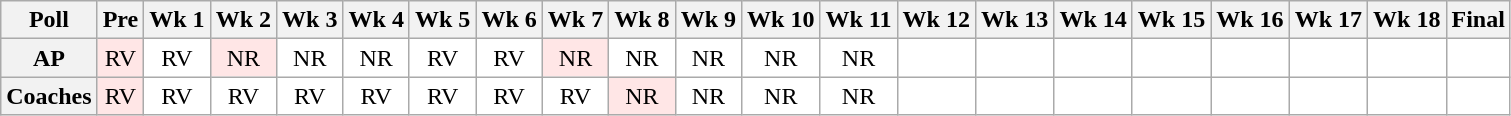<table class="wikitable" style="white-space:nowrap;">
<tr>
<th>Poll</th>
<th>Pre</th>
<th>Wk 1</th>
<th>Wk 2</th>
<th>Wk 3</th>
<th>Wk 4</th>
<th>Wk 5</th>
<th>Wk 6</th>
<th>Wk 7</th>
<th>Wk 8</th>
<th>Wk 9</th>
<th>Wk 10</th>
<th>Wk 11</th>
<th>Wk 12</th>
<th>Wk 13</th>
<th>Wk 14</th>
<th>Wk 15</th>
<th>Wk 16</th>
<th>Wk 17</th>
<th>Wk 18</th>
<th>Final</th>
</tr>
<tr style="text-align:center;">
<th>AP</th>
<td style="background:#ffe6e6;">RV</td>
<td style="background:#FFF;">RV</td>
<td style="background:#ffe6e6;">NR</td>
<td style="background:#FFF;">NR</td>
<td style="background:#FFF;">NR</td>
<td style="background:#FFF;">RV</td>
<td style="background:#FFF;">RV</td>
<td style="background:#ffe6e6;">NR</td>
<td style="background:#FFF;">NR</td>
<td style="background:#FFF;">NR</td>
<td style="background:#FFF;">NR</td>
<td style="background:#FFF;">NR</td>
<td style="background:#FFF;"></td>
<td style="background:#FFF;"></td>
<td style="background:#FFF;"></td>
<td style="background:#FFF;"></td>
<td style="background:#FFF;"></td>
<td style="background:#FFF;"></td>
<td style="background:#FFF;"></td>
<td style="background:#FFF;"> </td>
</tr>
<tr style="text-align:center;">
<th>Coaches</th>
<td style="background:#ffe6e6;">RV</td>
<td style="background:#FFF;">RV</td>
<td style="background:#FFF;">RV</td>
<td style="background:#FFF;">RV</td>
<td style="background:#FFF;">RV</td>
<td style="background:#FFF;">RV</td>
<td style="background:#FFF;">RV</td>
<td style="background:#FFF;">RV</td>
<td style="background:#ffe6e6;">NR</td>
<td style="background:#FFF;">NR</td>
<td style="background:#FFF;">NR</td>
<td style="background:#FFF;">NR</td>
<td style="background:#FFF;"></td>
<td style="background:#FFF;"></td>
<td style="background:#FFF;"></td>
<td style="background:#FFF;"></td>
<td style="background:#FFF;"></td>
<td style="background:#FFF;"></td>
<td style="background:#FFF;"></td>
<td style="background:#FFF;"></td>
</tr>
</table>
